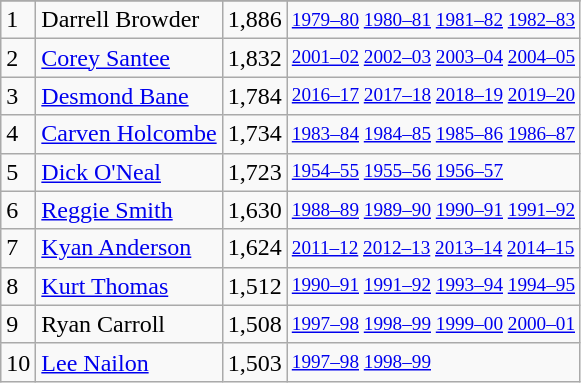<table class="wikitable"92>
<tr>
</tr>
<tr>
<td>1</td>
<td>Darrell Browder</td>
<td>1,886</td>
<td style="font-size:80%;"><a href='#'>1979–80</a> <a href='#'>1980–81</a> <a href='#'>1981–82</a> <a href='#'>1982–83</a></td>
</tr>
<tr>
<td>2</td>
<td><a href='#'>Corey Santee</a></td>
<td>1,832</td>
<td style="font-size:80%;"><a href='#'>2001–02</a> <a href='#'>2002–03</a> <a href='#'>2003–04</a> <a href='#'>2004–05</a></td>
</tr>
<tr>
<td>3</td>
<td><a href='#'>Desmond Bane</a></td>
<td>1,784</td>
<td style="font-size:80%;"><a href='#'>2016–17</a> <a href='#'>2017–18</a> <a href='#'>2018–19</a> <a href='#'>2019–20</a></td>
</tr>
<tr>
<td>4</td>
<td><a href='#'>Carven Holcombe</a></td>
<td>1,734</td>
<td style="font-size:80%;"><a href='#'>1983–84</a> <a href='#'>1984–85</a> <a href='#'>1985–86</a> <a href='#'>1986–87</a></td>
</tr>
<tr>
<td>5</td>
<td><a href='#'>Dick O'Neal</a></td>
<td>1,723</td>
<td style="font-size:80%;"><a href='#'>1954–55</a> <a href='#'>1955–56</a> <a href='#'>1956–57</a></td>
</tr>
<tr>
<td>6</td>
<td><a href='#'>Reggie Smith</a></td>
<td>1,630</td>
<td style="font-size:80%;"><a href='#'>1988–89</a> <a href='#'>1989–90</a> <a href='#'>1990–91</a> <a href='#'>1991–92</a></td>
</tr>
<tr>
<td>7</td>
<td><a href='#'>Kyan Anderson</a></td>
<td>1,624</td>
<td style="font-size:80%;"><a href='#'>2011–12</a> <a href='#'>2012–13</a> <a href='#'>2013–14</a> <a href='#'>2014–15</a></td>
</tr>
<tr>
<td>8</td>
<td><a href='#'>Kurt Thomas</a></td>
<td>1,512</td>
<td style="font-size:80%;"><a href='#'>1990–91</a> <a href='#'>1991–92</a> <a href='#'>1993–94</a> <a href='#'>1994–95</a></td>
</tr>
<tr>
<td>9</td>
<td>Ryan Carroll</td>
<td>1,508</td>
<td style="font-size:80%;"><a href='#'>1997–98</a> <a href='#'>1998–99</a> <a href='#'>1999–00</a> <a href='#'>2000–01</a></td>
</tr>
<tr>
<td>10</td>
<td><a href='#'>Lee Nailon</a></td>
<td>1,503</td>
<td style="font-size:80%;"><a href='#'>1997–98</a> <a href='#'>1998–99</a></td>
</tr>
</table>
